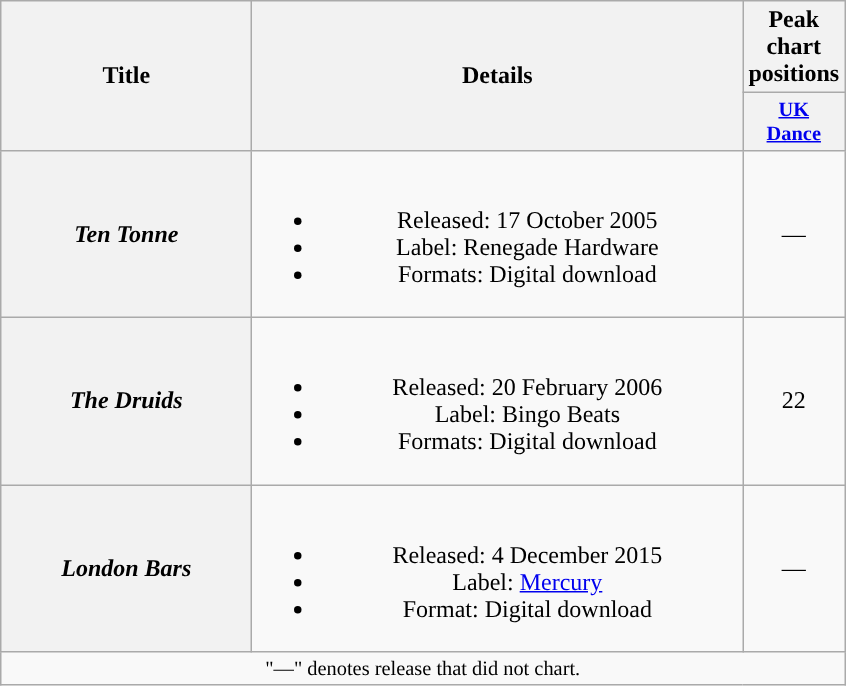<table class="wikitable plainrowheaders" style="text-align:center;">
<tr>
<th scope="col" rowspan="2" style="width:10em;">Title</th>
<th scope="col" rowspan="2" style="width:20em;">Details</th>
<th scope="col" colspan="1">Peak chart positions</th>
</tr>
<tr>
<th scope="col" style="width:3em;font-size:85%;"><a href='#'>UK<br>Dance</a><br></th>
</tr>
<tr>
<th scope="row"><em>Ten Tonne</em></th>
<td><br><ul><li>Released: 17 October 2005</li><li>Label: Renegade Hardware</li><li>Formats: Digital download</li></ul></td>
<td>—</td>
</tr>
<tr>
<th scope="row"><em>The Druids</em></th>
<td><br><ul><li>Released: 20 February 2006</li><li>Label: Bingo Beats</li><li>Formats: Digital download</li></ul></td>
<td>22</td>
</tr>
<tr>
<th scope="row"><em>London Bars</em></th>
<td><br><ul><li>Released: 4 December 2015</li><li>Label: <a href='#'>Mercury</a></li><li>Format: Digital download</li></ul></td>
<td>—</td>
</tr>
<tr>
<td colspan="3" style="font-size:85%">"—" denotes release that did not chart.</td>
</tr>
</table>
